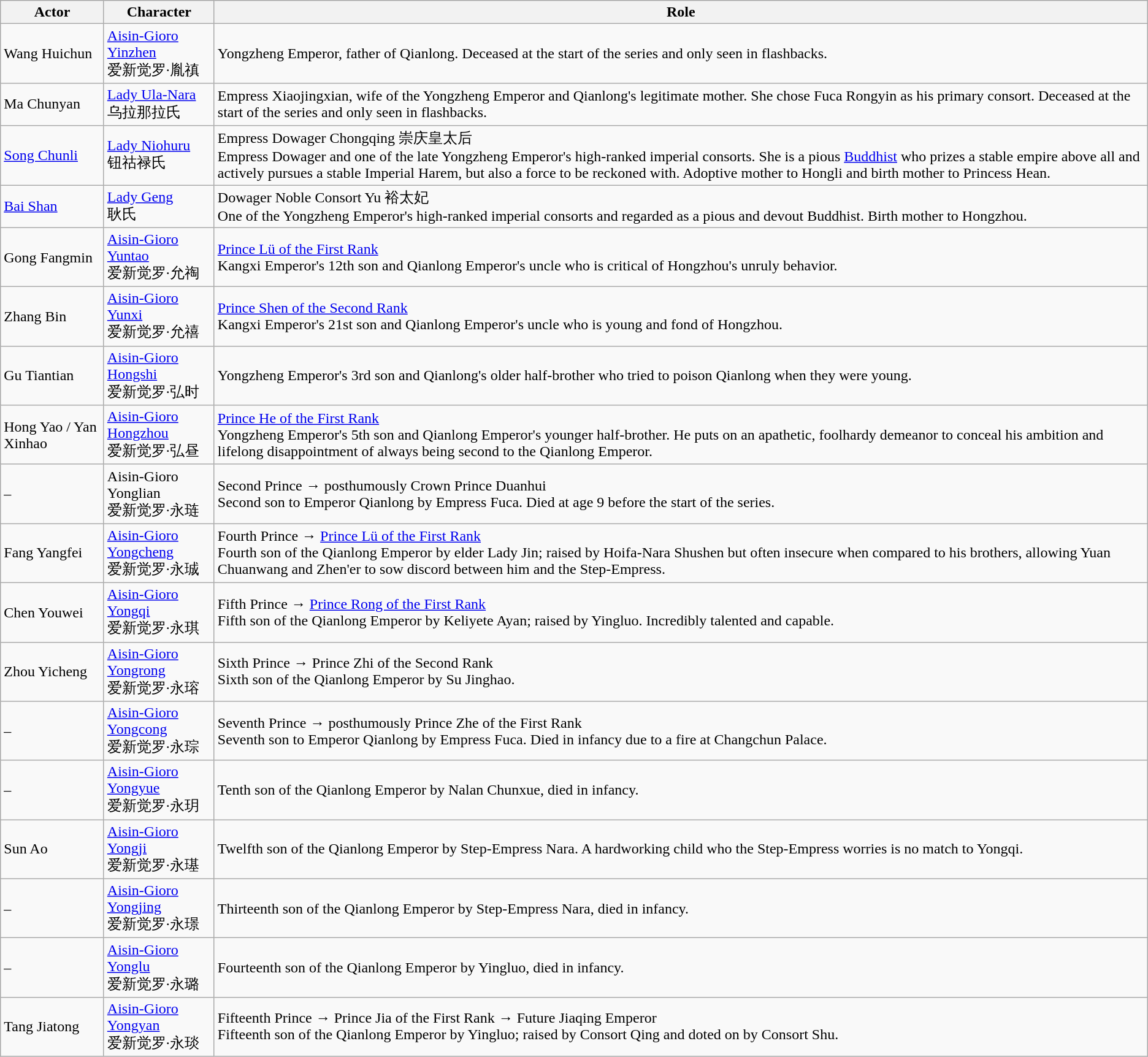<table class="wikitable">
<tr>
<th>Actor</th>
<th>Character</th>
<th>Role</th>
</tr>
<tr>
<td>Wang Huichun</td>
<td><a href='#'>Aisin-Gioro Yinzhen</a><br>爱新觉罗·胤禛</td>
<td>Yongzheng Emperor, father of Qianlong. Deceased at the start of the series and only seen in flashbacks.</td>
</tr>
<tr>
<td>Ma Chunyan</td>
<td><a href='#'>Lady Ula-Nara</a><br>乌拉那拉氏</td>
<td>Empress Xiaojingxian, wife of the Yongzheng Emperor and Qianlong's legitimate mother. She chose Fuca Rongyin as his primary consort. Deceased at the start of the series and only seen in flashbacks.</td>
</tr>
<tr>
<td><a href='#'>Song Chunli</a></td>
<td><a href='#'>Lady Niohuru</a><br>钮祜禄氏</td>
<td>Empress Dowager Chongqing 崇庆皇太后<br>Empress Dowager and one of the late Yongzheng Emperor's high-ranked imperial consorts. She is a pious <a href='#'>Buddhist</a> who prizes a stable empire above all and actively pursues a stable Imperial Harem, but also a force to be reckoned with. Adoptive mother to Hongli and birth mother to Princess Hean.</td>
</tr>
<tr>
<td><a href='#'>Bai Shan</a></td>
<td><a href='#'>Lady Geng</a><br>耿氏</td>
<td>Dowager Noble Consort Yu 裕太妃<br>One of the Yongzheng Emperor's high-ranked imperial consorts and regarded as a pious and devout Buddhist.
Birth mother to Hongzhou.</td>
</tr>
<tr>
<td>Gong Fangmin</td>
<td><a href='#'>Aisin-Gioro Yuntao</a><br>爱新觉罗·允祹</td>
<td><a href='#'>Prince Lü of the First Rank</a><br>Kangxi Emperor's 12th son and Qianlong Emperor's uncle who is critical of Hongzhou's unruly behavior.</td>
</tr>
<tr>
<td>Zhang Bin</td>
<td><a href='#'>Aisin-Gioro Yunxi</a><br>爱新觉罗·允禧</td>
<td><a href='#'>Prince Shen of the Second Rank</a><br>Kangxi Emperor's 21st son and Qianlong Emperor's uncle who is young and fond of Hongzhou.</td>
</tr>
<tr>
<td>Gu Tiantian</td>
<td><a href='#'>Aisin-Gioro Hongshi</a><br>爱新觉罗·弘时</td>
<td>Yongzheng Emperor's 3rd son and Qianlong's older half-brother who tried to poison Qianlong when they were young.</td>
</tr>
<tr>
<td>Hong Yao / Yan Xinhao</td>
<td><a href='#'>Aisin-Gioro Hongzhou</a><br>爱新觉罗·弘昼</td>
<td><a href='#'>Prince He of the First Rank</a><br>Yongzheng Emperor's 5th son and Qianlong Emperor's younger half-brother. He puts on an apathetic, foolhardy demeanor to conceal his ambition and lifelong disappointment of always being second to the Qianlong Emperor.</td>
</tr>
<tr>
<td>–</td>
<td>Aisin-Gioro Yonglian<br>爱新觉罗·永琏</td>
<td>Second Prince → posthumously Crown Prince Duanhui<br>Second son to Emperor Qianlong by Empress Fuca. Died at age 9 before the start of the series.</td>
</tr>
<tr>
<td>Fang Yangfei</td>
<td><a href='#'>Aisin-Gioro Yongcheng</a><br>爱新觉罗·永珹</td>
<td>Fourth Prince → <a href='#'>Prince Lü of the First Rank</a><br>Fourth son of the Qianlong Emperor by elder Lady Jin; raised by Hoifa-Nara Shushen but often insecure when compared to his brothers, allowing Yuan Chuanwang and Zhen'er to sow discord between him and the Step-Empress.</td>
</tr>
<tr>
<td>Chen Youwei</td>
<td><a href='#'>Aisin-Gioro Yongqi</a><br>爱新觉罗·永琪</td>
<td>Fifth Prince → <a href='#'>Prince Rong of the First Rank</a><br>Fifth son of the Qianlong Emperor by Keliyete Ayan; raised by Yingluo. Incredibly talented and capable.</td>
</tr>
<tr>
<td>Zhou Yicheng</td>
<td><a href='#'>Aisin-Gioro Yongrong</a><br>爱新觉罗·永瑢</td>
<td>Sixth Prince → Prince Zhi of the Second Rank<br>Sixth son of the Qianlong Emperor by Su Jinghao.</td>
</tr>
<tr>
<td>–</td>
<td><a href='#'>Aisin-Gioro Yongcong</a><br>爱新觉罗·永琮</td>
<td>Seventh Prince → posthumously Prince Zhe of the First Rank<br>Seventh son to Emperor Qianlong by Empress Fuca. Died in infancy due to a fire at Changchun Palace.</td>
</tr>
<tr>
<td>–</td>
<td><a href='#'>Aisin-Gioro Yongyue</a><br>爱新觉罗·永玥</td>
<td>Tenth son of the Qianlong Emperor by Nalan Chunxue, died in infancy.</td>
</tr>
<tr>
<td>Sun Ao</td>
<td><a href='#'>Aisin-Gioro Yongji</a><br>爱新觉罗·永璂</td>
<td>Twelfth son of the Qianlong Emperor by Step-Empress Nara. A hardworking child who the Step-Empress worries is no match to Yongqi.</td>
</tr>
<tr>
<td>–</td>
<td><a href='#'>Aisin-Gioro Yongjing</a><br>爱新觉罗·永璟</td>
<td>Thirteenth son of the Qianlong Emperor by Step-Empress Nara, died in infancy.</td>
</tr>
<tr>
<td>–</td>
<td><a href='#'>Aisin-Gioro Yonglu</a><br>爱新觉罗·永璐</td>
<td>Fourteenth son of the Qianlong Emperor by Yingluo, died in infancy.</td>
</tr>
<tr>
<td>Tang Jiatong</td>
<td><a href='#'>Aisin-Gioro Yongyan</a><br>爱新觉罗·永琰</td>
<td>Fifteenth Prince → Prince Jia of the First Rank → Future Jiaqing Emperor<br>Fifteenth son of the Qianlong Emperor by Yingluo; raised by Consort Qing and doted on by Consort Shu.</td>
</tr>
</table>
